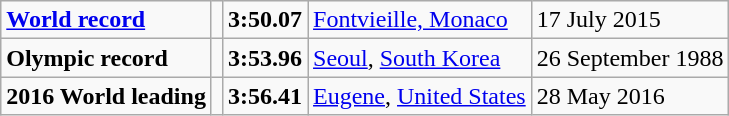<table class="wikitable">
<tr>
<td><strong><a href='#'>World record</a></strong></td>
<td></td>
<td><strong>3:50.07</strong></td>
<td><a href='#'>Fontvieille, Monaco</a></td>
<td>17 July 2015</td>
</tr>
<tr>
<td><strong>Olympic record</strong></td>
<td></td>
<td><strong>3:53.96</strong></td>
<td><a href='#'>Seoul</a>, <a href='#'>South Korea</a></td>
<td>26 September 1988</td>
</tr>
<tr>
<td><strong>2016 World leading</strong></td>
<td></td>
<td><strong>3:56.41</strong></td>
<td><a href='#'>Eugene</a>, <a href='#'>United States</a></td>
<td>28 May 2016</td>
</tr>
</table>
